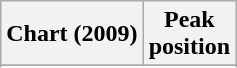<table class="wikitable sortable plainrowheaders">
<tr>
<th scope="col">Chart (2009)</th>
<th scope="col">Peak<br>position</th>
</tr>
<tr>
</tr>
<tr>
</tr>
</table>
